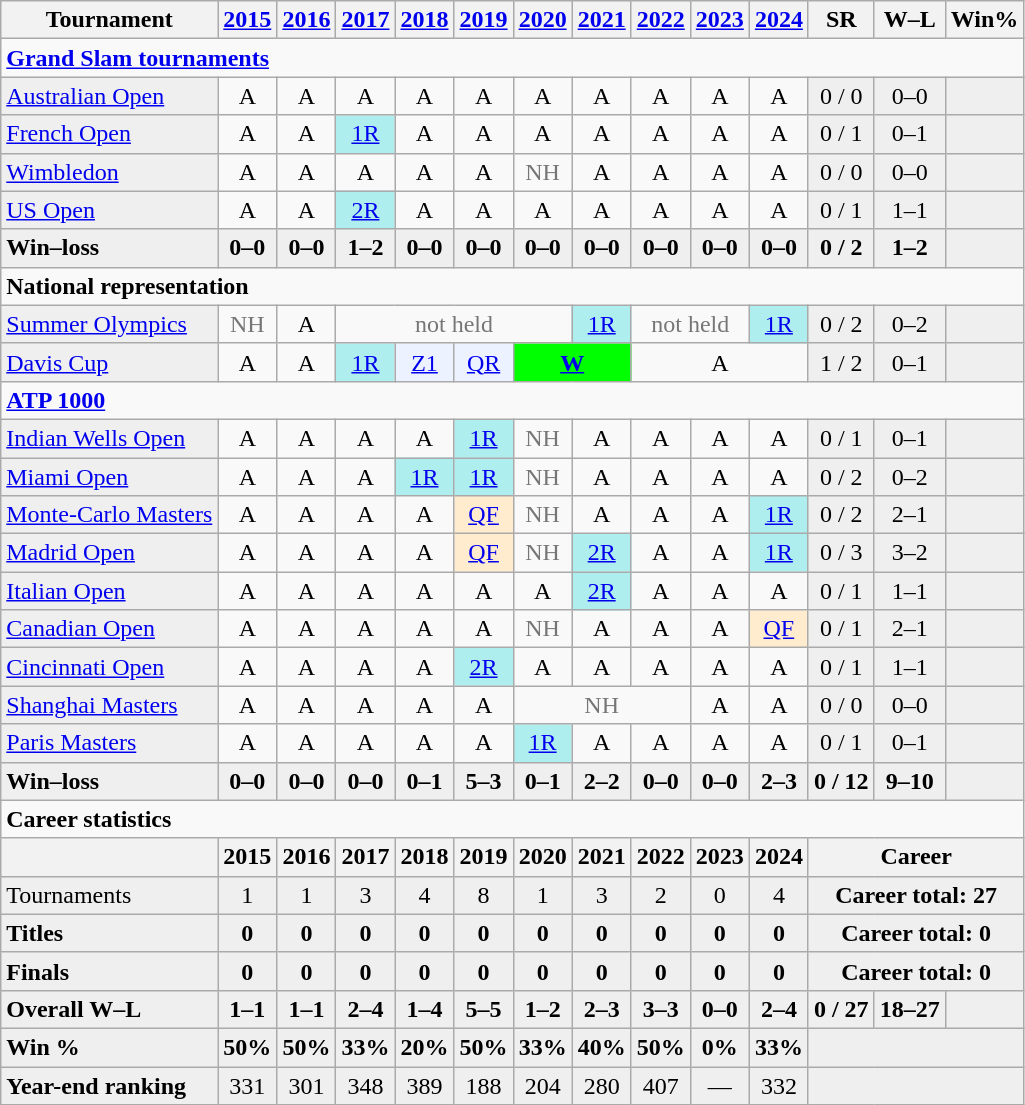<table class=wikitable style=text-align:center>
<tr>
<th>Tournament</th>
<th><a href='#'>2015</a></th>
<th><a href='#'>2016</a></th>
<th><a href='#'>2017</a></th>
<th><a href='#'>2018</a></th>
<th><a href='#'>2019</a></th>
<th><a href='#'>2020</a></th>
<th><a href='#'>2021</a></th>
<th><a href='#'>2022</a></th>
<th><a href='#'>2023</a></th>
<th><a href='#'>2024</a></th>
<th>SR</th>
<th>W–L</th>
<th>Win%</th>
</tr>
<tr>
<td colspan=14 align=left><a href='#'><strong>Grand Slam tournaments</strong></a></td>
</tr>
<tr>
<td style=background:#efefef;text-align:left><a href='#'>Australian Open</a></td>
<td>A</td>
<td>A</td>
<td>A</td>
<td>A</td>
<td>A</td>
<td>A</td>
<td>A</td>
<td>A</td>
<td>A</td>
<td>A</td>
<td style=background:#efefef>0 / 0</td>
<td style=background:#efefef>0–0</td>
<td style=background:#efefef></td>
</tr>
<tr>
<td style=background:#efefef;text-align:left><a href='#'>French Open</a></td>
<td>A</td>
<td>A</td>
<td bgcolor=afeeee><a href='#'>1R</a></td>
<td>A</td>
<td>A</td>
<td>A</td>
<td>A</td>
<td>A</td>
<td>A</td>
<td>A</td>
<td style=background:#efefef>0 / 1</td>
<td style=background:#efefef>0–1</td>
<td style=background:#efefef></td>
</tr>
<tr>
<td style=background:#efefef;text-align:left><a href='#'>Wimbledon</a></td>
<td>A</td>
<td>A</td>
<td>A</td>
<td>A</td>
<td>A</td>
<td style=color:#767676>NH</td>
<td>A</td>
<td>A</td>
<td>A</td>
<td>A</td>
<td style=background:#efefef>0 / 0</td>
<td style=background:#efefef>0–0</td>
<td style=background:#efefef></td>
</tr>
<tr>
<td style=background:#efefef;text-align:left><a href='#'>US Open</a></td>
<td>A</td>
<td>A</td>
<td bgcolor=afeeee><a href='#'>2R</a></td>
<td>A</td>
<td>A</td>
<td>A</td>
<td>A</td>
<td>A</td>
<td>A</td>
<td>A</td>
<td style=background:#efefef>0 / 1</td>
<td style=background:#efefef>1–1</td>
<td style=background:#efefef></td>
</tr>
<tr style=font-weight:bold;background:#efefef>
<td style=text-align:left>Win–loss</td>
<td>0–0</td>
<td>0–0</td>
<td>1–2</td>
<td>0–0</td>
<td>0–0</td>
<td>0–0</td>
<td>0–0</td>
<td>0–0</td>
<td>0–0</td>
<td>0–0</td>
<td>0 / 2</td>
<td>1–2</td>
<td></td>
</tr>
<tr>
<td colspan=14 align=left><strong>National representation</strong></td>
</tr>
<tr>
<td style=background:#efefef align=left><a href='#'>Summer Olympics</a></td>
<td style=color:#767676>NH</td>
<td>A</td>
<td colspan=4 style=color:#767676>not held</td>
<td bgcolor=afeeee><a href='#'>1R</a></td>
<td colspan=2 style=color:#767676>not held</td>
<td bgcolor=afeeee><a href='#'>1R</a></td>
<td style=background:#efefef>0 / 2</td>
<td style=background:#efefef>0–2</td>
<td style=background:#efefef></td>
</tr>
<tr>
<td style=background:#efefef align=left><a href='#'>Davis Cup</a></td>
<td>A</td>
<td>A</td>
<td bgcolor=afeeee><a href='#'>1R</a></td>
<td bgcolor=ecf2ff><a href='#'>Z1</a></td>
<td bgcolor=ecf2ff><a href='#'>QR</a></td>
<td colspan=2 bgcolor=lime><a href='#'><strong>W</strong></a></td>
<td colspan=3>A</td>
<td style=background:#efefef>1 / 2</td>
<td style=background:#efefef>0–1</td>
<td style=background:#efefef></td>
</tr>
<tr>
<td colspan=14 align=left><strong><a href='#'>ATP 1000</a></strong></td>
</tr>
<tr>
<td style=background:#efefef;text-align:left><a href='#'>Indian Wells Open</a></td>
<td>A</td>
<td>A</td>
<td>A</td>
<td>A</td>
<td bgcolor=afeeee><a href='#'>1R</a></td>
<td style=color:#767676>NH</td>
<td>A</td>
<td>A</td>
<td>A</td>
<td>A</td>
<td style=background:#efefef>0 / 1</td>
<td style=background:#efefef>0–1</td>
<td style=background:#efefef></td>
</tr>
<tr>
<td style=background:#efefef;text-align:left><a href='#'>Miami Open</a></td>
<td>A</td>
<td>A</td>
<td>A</td>
<td bgcolor=afeeee><a href='#'>1R</a></td>
<td bgcolor=afeeee><a href='#'>1R</a></td>
<td style=color:#767676>NH</td>
<td>A</td>
<td>A</td>
<td>A</td>
<td>A</td>
<td style=background:#efefef>0 / 2</td>
<td style=background:#efefef>0–2</td>
<td style=background:#efefef></td>
</tr>
<tr>
<td style=background:#efefef;text-align:left><a href='#'>Monte-Carlo Masters</a></td>
<td>A</td>
<td>A</td>
<td>A</td>
<td>A</td>
<td bgcolor=ffebcd><a href='#'>QF</a></td>
<td style=color:#767676>NH</td>
<td>A</td>
<td>A</td>
<td>A</td>
<td bgcolor=afeeee><a href='#'>1R</a></td>
<td style=background:#efefef>0 / 2</td>
<td style=background:#efefef>2–1</td>
<td style=background:#efefef></td>
</tr>
<tr>
<td style=background:#efefef;text-align:left><a href='#'>Madrid Open</a></td>
<td>A</td>
<td>A</td>
<td>A</td>
<td>A</td>
<td bgcolor=ffebcd><a href='#'>QF</a></td>
<td style=color:#767676>NH</td>
<td bgcolor=afeeee><a href='#'>2R</a></td>
<td>A</td>
<td>A</td>
<td bgcolor=afeeee><a href='#'>1R</a></td>
<td style=background:#efefef>0 / 3</td>
<td style=background:#efefef>3–2</td>
<td style=background:#efefef></td>
</tr>
<tr>
<td style=background:#efefef;text-align:left><a href='#'>Italian Open</a></td>
<td>A</td>
<td>A</td>
<td>A</td>
<td>A</td>
<td>A</td>
<td>A</td>
<td bgcolor=afeeee><a href='#'>2R</a></td>
<td>A</td>
<td>A</td>
<td>A</td>
<td style=background:#efefef>0 / 1</td>
<td style=background:#efefef>1–1</td>
<td style=background:#efefef></td>
</tr>
<tr>
<td style=background:#efefef;text-align:left><a href='#'>Canadian Open</a></td>
<td>A</td>
<td>A</td>
<td>A</td>
<td>A</td>
<td>A</td>
<td style=color:#767676>NH</td>
<td>A</td>
<td>A</td>
<td>A</td>
<td bgcolor=ffebcd><a href='#'>QF</a></td>
<td style=background:#efefef>0 / 1</td>
<td style=background:#efefef>2–1</td>
<td style=background:#efefef></td>
</tr>
<tr>
<td style=background:#efefef;text-align:left><a href='#'>Cincinnati Open</a></td>
<td>A</td>
<td>A</td>
<td>A</td>
<td>A</td>
<td bgcolor=afeeee><a href='#'>2R</a></td>
<td>A</td>
<td>A</td>
<td>A</td>
<td>A</td>
<td>A</td>
<td style=background:#efefef>0 / 1</td>
<td style=background:#efefef>1–1</td>
<td style=background:#efefef></td>
</tr>
<tr>
<td style=background:#efefef;text-align:left><a href='#'>Shanghai Masters</a></td>
<td>A</td>
<td>A</td>
<td>A</td>
<td>A</td>
<td>A</td>
<td colspan=3 style=color:#767676>NH</td>
<td>A</td>
<td>A</td>
<td style=background:#efefef>0 / 0</td>
<td style=background:#efefef>0–0</td>
<td style=background:#efefef></td>
</tr>
<tr>
<td style=background:#efefef;text-align:left><a href='#'>Paris Masters</a></td>
<td>A</td>
<td>A</td>
<td>A</td>
<td>A</td>
<td>A</td>
<td bgcolor=afeeee><a href='#'>1R</a></td>
<td>A</td>
<td>A</td>
<td>A</td>
<td>A</td>
<td style=background:#efefef>0 / 1</td>
<td style=background:#efefef>0–1</td>
<td style=background:#efefef></td>
</tr>
<tr style=font-weight:bold;background:#efefef>
<td style=text-align:left>Win–loss</td>
<td>0–0</td>
<td>0–0</td>
<td>0–0</td>
<td>0–1</td>
<td>5–3</td>
<td>0–1</td>
<td>2–2</td>
<td>0–0</td>
<td>0–0</td>
<td>2–3</td>
<td style=background:#efefef>0 / 12</td>
<td style=background:#efefef>9–10</td>
<td style=background:#efefef></td>
</tr>
<tr>
<td colspan=14 style=text-align:left><strong>Career statistics</strong></td>
</tr>
<tr>
<th></th>
<th>2015</th>
<th>2016</th>
<th>2017</th>
<th>2018</th>
<th>2019</th>
<th>2020</th>
<th>2021</th>
<th>2022</th>
<th>2023</th>
<th>2024</th>
<th colspan=3>Career</th>
</tr>
<tr bgcolor=efefef>
<td style=text-align:left>Tournaments</td>
<td>1</td>
<td>1</td>
<td>3</td>
<td>4</td>
<td>8</td>
<td>1</td>
<td>3</td>
<td>2</td>
<td>0</td>
<td>4</td>
<td colspan=3><strong>Career total: 27</strong></td>
</tr>
<tr style=font-weight:bold;background:#efefef>
<td style=text-align:left>Titles</td>
<td>0</td>
<td>0</td>
<td>0</td>
<td>0</td>
<td>0</td>
<td>0</td>
<td>0</td>
<td>0</td>
<td>0</td>
<td>0</td>
<td colspan=3>Career total: 0</td>
</tr>
<tr style=font-weight:bold;background:#efefef>
<td style=text-align:left>Finals</td>
<td>0</td>
<td>0</td>
<td>0</td>
<td>0</td>
<td>0</td>
<td>0</td>
<td>0</td>
<td>0</td>
<td>0</td>
<td>0</td>
<td colspan=3>Career total: 0</td>
</tr>
<tr style=font-weight:bold;background:#efefef>
<td style=text-align:left>Overall W–L</td>
<td>1–1</td>
<td>1–1</td>
<td>2–4</td>
<td>1–4</td>
<td>5–5</td>
<td>1–2</td>
<td>2–3</td>
<td>3–3</td>
<td>0–0</td>
<td>2–4</td>
<td>0 / 27</td>
<td>18–27</td>
<td></td>
</tr>
<tr style=font-weight:bold;background:#efefef>
<td style=text-align:left>Win %</td>
<td>50%</td>
<td>50%</td>
<td>33%</td>
<td>20%</td>
<td>50%</td>
<td>33%</td>
<td>40%</td>
<td>50%</td>
<td>0%</td>
<td>33%</td>
<td colspan=3></td>
</tr>
<tr bgcolor=efefef>
<td align=left><strong>Year-end ranking</strong></td>
<td>331</td>
<td>301</td>
<td>348</td>
<td>389</td>
<td>188</td>
<td>204</td>
<td>280</td>
<td>407</td>
<td>—</td>
<td>332</td>
<td colspan=3></td>
</tr>
</table>
